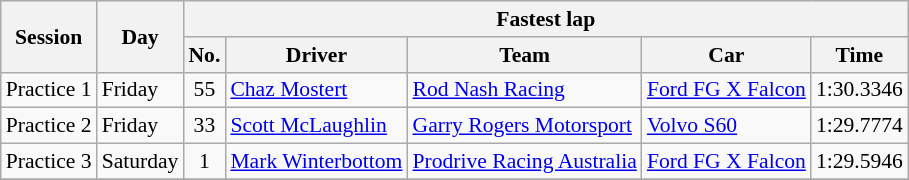<table class="wikitable" style="font-size: 90%">
<tr>
<th rowspan="2">Session</th>
<th rowspan="2">Day</th>
<th colspan="5">Fastest lap</th>
</tr>
<tr>
<th>No.</th>
<th>Driver</th>
<th>Team</th>
<th>Car</th>
<th>Time</th>
</tr>
<tr>
<td>Practice 1</td>
<td>Friday</td>
<td align="center">55</td>
<td> <a href='#'>Chaz Mostert</a></td>
<td><a href='#'>Rod Nash Racing</a></td>
<td><a href='#'>Ford FG X Falcon</a></td>
<td>1:30.3346</td>
</tr>
<tr>
<td>Practice 2</td>
<td>Friday</td>
<td align="center">33</td>
<td> <a href='#'>Scott McLaughlin</a></td>
<td><a href='#'>Garry Rogers Motorsport</a></td>
<td><a href='#'>Volvo S60</a></td>
<td>1:29.7774</td>
</tr>
<tr>
<td>Practice 3</td>
<td>Saturday</td>
<td align="center">1</td>
<td> <a href='#'>Mark Winterbottom</a></td>
<td><a href='#'>Prodrive Racing Australia</a></td>
<td><a href='#'>Ford FG X Falcon</a></td>
<td>1:29.5946</td>
</tr>
<tr>
</tr>
</table>
